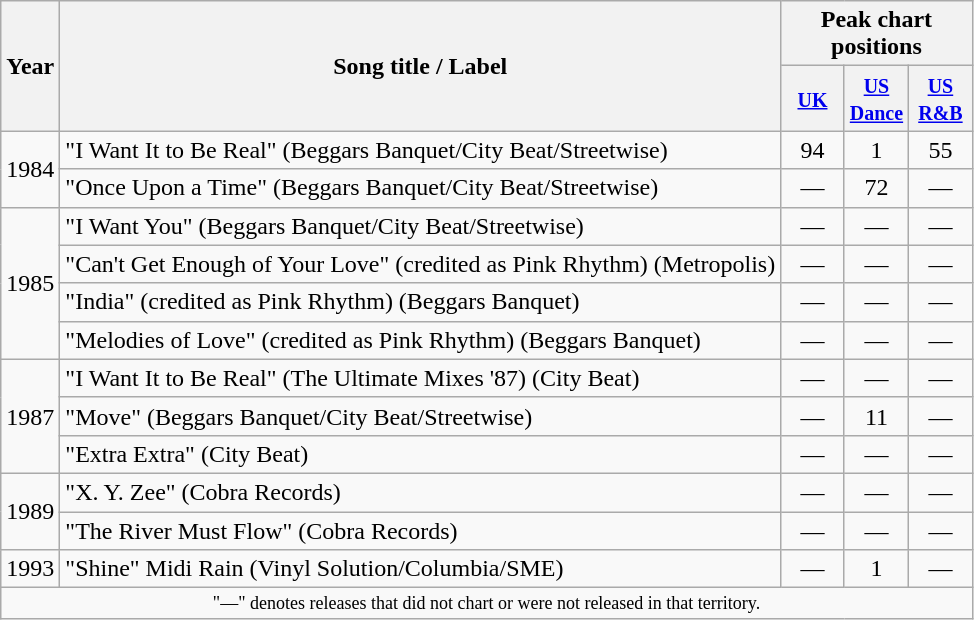<table class="wikitable">
<tr>
<th scope="col" rowspan="2">Year</th>
<th scope="col" rowspan="2">Song title / Label</th>
<th scope="col" colspan="3">Peak chart positions</th>
</tr>
<tr>
<th style="width:35px;"><small><a href='#'>UK</a></small><br></th>
<th style="width:35px;"><small><a href='#'>US Dance</a></small><br></th>
<th style="width:35px;"><small><a href='#'>US R&B</a></small><br></th>
</tr>
<tr>
<td rowspan="2">1984</td>
<td>"I Want It to Be Real" (Beggars Banquet/City Beat/Streetwise)</td>
<td align=center>94</td>
<td align=center>1</td>
<td align=center>55</td>
</tr>
<tr>
<td>"Once Upon a Time" (Beggars Banquet/City Beat/Streetwise)</td>
<td align=center>—</td>
<td align=center>72</td>
<td align=center>—</td>
</tr>
<tr>
<td rowspan="4">1985</td>
<td>"I Want You" (Beggars Banquet/City Beat/Streetwise)</td>
<td align=center>—</td>
<td align=center>—</td>
<td align=center>—</td>
</tr>
<tr>
<td>"Can't Get Enough of Your Love" (credited as Pink Rhythm) (Metropolis)</td>
<td align=center>—</td>
<td align=center>—</td>
<td align=center>—</td>
</tr>
<tr>
<td>"India" (credited as Pink Rhythm) (Beggars Banquet)</td>
<td align=center>—</td>
<td align=center>—</td>
<td align=center>—</td>
</tr>
<tr>
<td>"Melodies of Love" (credited as Pink Rhythm) (Beggars Banquet)</td>
<td align=center>—</td>
<td align=center>—</td>
<td align=center>—</td>
</tr>
<tr>
<td rowspan="3">1987</td>
<td>"I Want It to Be Real" (The Ultimate Mixes '87) (City Beat)</td>
<td align=center>—</td>
<td align=center>—</td>
<td align=center>—</td>
</tr>
<tr>
<td>"Move" (Beggars Banquet/City Beat/Streetwise)</td>
<td align=center>—</td>
<td align=center>11</td>
<td align=center>—</td>
</tr>
<tr>
<td>"Extra Extra" (City Beat)</td>
<td align=center>—</td>
<td align=center>—</td>
<td align=center>—</td>
</tr>
<tr>
<td rowspan="2">1989</td>
<td>"X. Y. Zee" (Cobra Records)</td>
<td align=center>—</td>
<td align=center>—</td>
<td align=center>—</td>
</tr>
<tr>
<td>"The River Must Flow" (Cobra Records)</td>
<td align=center>—</td>
<td align=center>—</td>
<td align=center>—</td>
</tr>
<tr>
<td>1993</td>
<td>"Shine" Midi Rain (Vinyl Solution/Columbia/SME)</td>
<td align=center>—</td>
<td align=center>1</td>
<td align=center>—</td>
</tr>
<tr>
<td colspan="7" style="text-align:center; font-size:9pt;">"—" denotes releases that did not chart or were not released in that territory.</td>
</tr>
</table>
